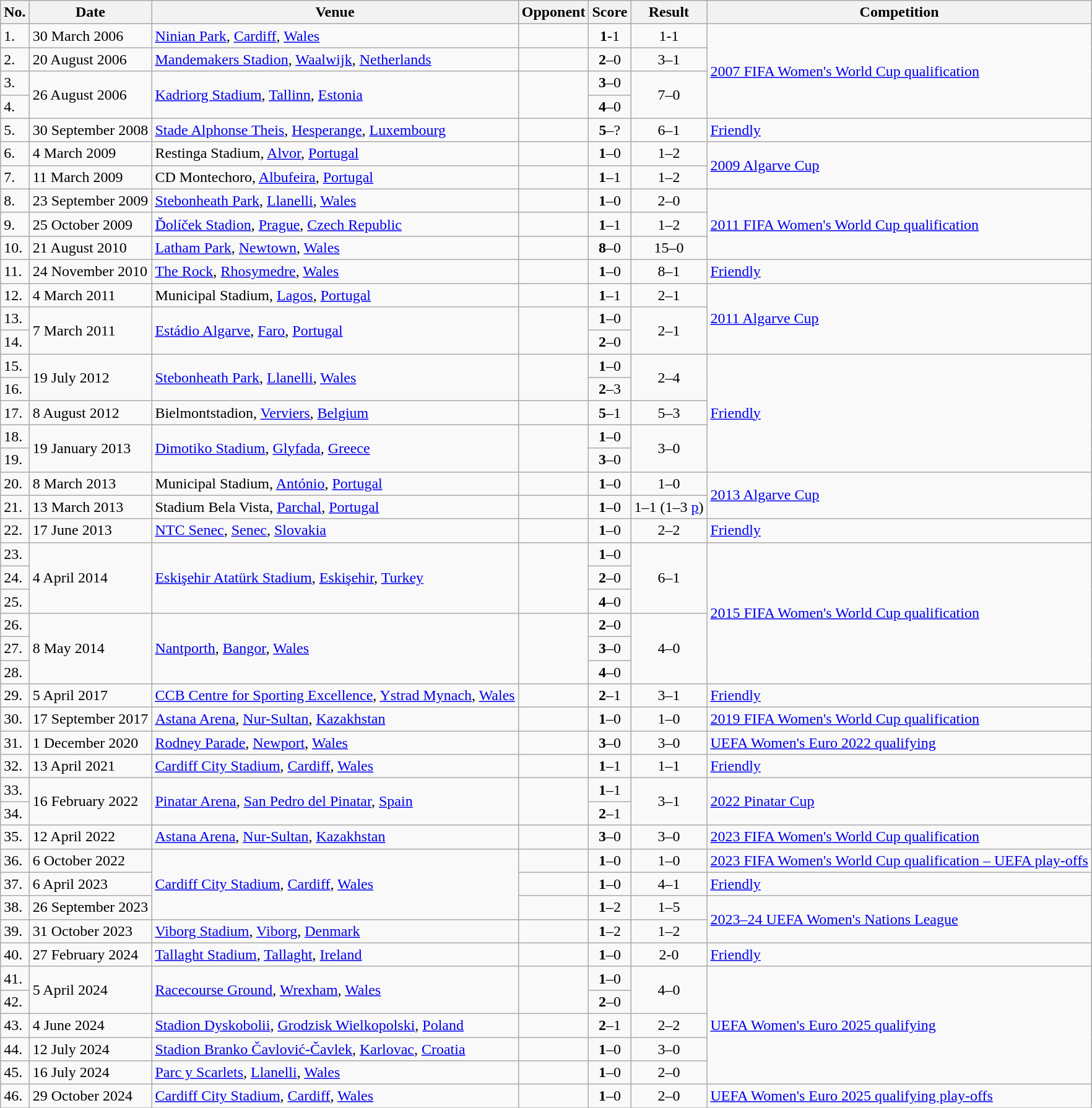<table class="wikitable">
<tr>
<th>No.</th>
<th>Date</th>
<th>Venue</th>
<th>Opponent</th>
<th>Score</th>
<th>Result</th>
<th>Competition</th>
</tr>
<tr>
<td>1.</td>
<td>30 March 2006</td>
<td><a href='#'>Ninian Park</a>, <a href='#'>Cardiff</a>, <a href='#'>Wales</a></td>
<td></td>
<td align=center><strong>1</strong>-1</td>
<td align=center>1-1</td>
<td rowspan=4><a href='#'>2007 FIFA Women's World Cup qualification</a></td>
</tr>
<tr>
<td>2.</td>
<td>20 August 2006</td>
<td><a href='#'>Mandemakers Stadion</a>, <a href='#'>Waalwijk</a>, <a href='#'>Netherlands</a></td>
<td></td>
<td align=center><strong>2</strong>–0</td>
<td align=center>3–1</td>
</tr>
<tr>
<td>3.</td>
<td rowspan=2>26 August 2006</td>
<td rowspan=2><a href='#'>Kadriorg Stadium</a>, <a href='#'>Tallinn</a>, <a href='#'>Estonia</a></td>
<td rowspan=2></td>
<td align=center><strong>3</strong>–0</td>
<td rowspan=2 align=center>7–0</td>
</tr>
<tr>
<td>4.</td>
<td align=center><strong>4</strong>–0</td>
</tr>
<tr>
<td>5.</td>
<td>30 September 2008</td>
<td><a href='#'>Stade Alphonse Theis</a>, <a href='#'>Hesperange</a>, <a href='#'>Luxembourg</a></td>
<td></td>
<td align=center><strong>5</strong>–?</td>
<td align=center>6–1</td>
<td><a href='#'>Friendly</a></td>
</tr>
<tr>
<td>6.</td>
<td>4 March 2009</td>
<td>Restinga Stadium, <a href='#'>Alvor</a>, <a href='#'>Portugal</a></td>
<td></td>
<td align=center><strong>1</strong>–0</td>
<td align=center>1–2</td>
<td rowspan=2><a href='#'>2009 Algarve Cup</a></td>
</tr>
<tr>
<td>7.</td>
<td>11 March 2009</td>
<td>CD Montechoro, <a href='#'>Albufeira</a>, <a href='#'>Portugal</a></td>
<td></td>
<td align=center><strong>1</strong>–1</td>
<td align=center>1–2</td>
</tr>
<tr>
<td>8.</td>
<td>23 September 2009</td>
<td><a href='#'>Stebonheath Park</a>, <a href='#'>Llanelli</a>, <a href='#'>Wales</a></td>
<td></td>
<td align=center><strong>1</strong>–0</td>
<td align=center>2–0</td>
<td rowspan=3><a href='#'>2011 FIFA Women's World Cup qualification</a></td>
</tr>
<tr>
<td>9.</td>
<td>25 October 2009</td>
<td><a href='#'>Ďolíček Stadion</a>, <a href='#'>Prague</a>, <a href='#'>Czech Republic</a></td>
<td></td>
<td align=center><strong>1</strong>–1</td>
<td align=center>1–2</td>
</tr>
<tr>
<td>10.</td>
<td>21 August 2010</td>
<td><a href='#'>Latham Park</a>, <a href='#'>Newtown</a>, <a href='#'>Wales</a></td>
<td></td>
<td align=center><strong>8</strong>–0</td>
<td align=center>15–0</td>
</tr>
<tr>
<td>11.</td>
<td>24 November 2010</td>
<td><a href='#'>The Rock</a>, <a href='#'>Rhosymedre</a>, <a href='#'>Wales</a></td>
<td></td>
<td align=center><strong>1</strong>–0</td>
<td align=center>8–1</td>
<td><a href='#'>Friendly</a></td>
</tr>
<tr>
<td>12.</td>
<td>4 March 2011</td>
<td>Municipal Stadium, <a href='#'>Lagos</a>, <a href='#'>Portugal</a></td>
<td></td>
<td align=center><strong>1</strong>–1</td>
<td align=center>2–1</td>
<td rowspan=3><a href='#'>2011 Algarve Cup</a></td>
</tr>
<tr>
<td>13.</td>
<td rowspan=2>7 March 2011</td>
<td rowspan="2"><a href='#'>Estádio Algarve</a>, <a href='#'>Faro</a>, <a href='#'>Portugal</a></td>
<td rowspan=2></td>
<td align=center><strong>1</strong>–0</td>
<td rowspan="2" align="center">2–1</td>
</tr>
<tr>
<td>14.</td>
<td align=center><strong>2</strong>–0</td>
</tr>
<tr>
<td>15.</td>
<td rowspan=2>19 July 2012</td>
<td rowspan=2><a href='#'>Stebonheath Park</a>, <a href='#'>Llanelli</a>, <a href='#'>Wales</a></td>
<td rowspan=2></td>
<td align=center><strong>1</strong>–0</td>
<td rowspan=2 align=center>2–4</td>
<td rowspan=5><a href='#'>Friendly</a></td>
</tr>
<tr>
<td>16.</td>
<td align=center><strong>2</strong>–3</td>
</tr>
<tr>
<td>17.</td>
<td>8 August 2012</td>
<td>Bielmontstadion, <a href='#'>Verviers</a>, <a href='#'>Belgium</a></td>
<td></td>
<td align=center><strong>5</strong>–1</td>
<td align=center>5–3</td>
</tr>
<tr>
<td>18.</td>
<td rowspan=2>19 January 2013</td>
<td rowspan=2><a href='#'>Dimotiko Stadium</a>, <a href='#'>Glyfada</a>, <a href='#'>Greece</a></td>
<td rowspan=2></td>
<td align=center><strong>1</strong>–0</td>
<td rowspan=2 align=center>3–0</td>
</tr>
<tr>
<td>19.</td>
<td align=center><strong>3</strong>–0</td>
</tr>
<tr>
<td>20.</td>
<td>8 March 2013</td>
<td>Municipal Stadium, <a href='#'>António</a>, <a href='#'>Portugal</a></td>
<td></td>
<td align=center><strong>1</strong>–0</td>
<td align=center>1–0</td>
<td rowspan=2><a href='#'>2013 Algarve Cup</a></td>
</tr>
<tr>
<td>21.</td>
<td>13 March 2013</td>
<td>Stadium Bela Vista, <a href='#'>Parchal</a>, <a href='#'>Portugal</a></td>
<td></td>
<td align=center><strong>1</strong>–0</td>
<td align=center>1–1  (1–3 <a href='#'>p</a>)</td>
</tr>
<tr>
<td>22.</td>
<td>17 June 2013</td>
<td><a href='#'>NTC Senec</a>, <a href='#'>Senec</a>, <a href='#'>Slovakia</a></td>
<td></td>
<td align=center><strong>1</strong>–0</td>
<td align=center>2–2</td>
<td><a href='#'>Friendly</a></td>
</tr>
<tr>
<td>23.</td>
<td rowspan=3>4 April 2014</td>
<td rowspan=3><a href='#'>Eskişehir Atatürk Stadium</a>, <a href='#'>Eskişehir</a>, <a href='#'>Turkey</a></td>
<td rowspan=3></td>
<td align=center><strong>1</strong>–0</td>
<td rowspan=3 align=center>6–1</td>
<td rowspan=6><a href='#'>2015 FIFA Women's World Cup qualification</a></td>
</tr>
<tr>
<td>24.</td>
<td align=center><strong>2</strong>–0</td>
</tr>
<tr>
<td>25.</td>
<td align=center><strong>4</strong>–0</td>
</tr>
<tr>
<td>26.</td>
<td rowspan=3>8 May 2014</td>
<td rowspan=3><a href='#'>Nantporth</a>, <a href='#'>Bangor</a>, <a href='#'>Wales</a></td>
<td rowspan=3></td>
<td align=center><strong>2</strong>–0</td>
<td rowspan=3 align=center>4–0</td>
</tr>
<tr>
<td>27.</td>
<td align=center><strong>3</strong>–0</td>
</tr>
<tr>
<td>28.</td>
<td align=center><strong>4</strong>–0</td>
</tr>
<tr>
<td>29.</td>
<td>5 April 2017</td>
<td><a href='#'>CCB Centre for Sporting Excellence</a>, <a href='#'>Ystrad Mynach</a>, <a href='#'>Wales</a></td>
<td></td>
<td align=center><strong>2</strong>–1</td>
<td align=center>3–1</td>
<td><a href='#'>Friendly</a></td>
</tr>
<tr>
<td>30.</td>
<td>17 September 2017</td>
<td><a href='#'>Astana Arena</a>, <a href='#'>Nur-Sultan</a>, <a href='#'>Kazakhstan</a></td>
<td></td>
<td align="center"><strong>1</strong>–0</td>
<td align="center">1–0</td>
<td><a href='#'>2019 FIFA Women's World Cup qualification</a></td>
</tr>
<tr>
<td>31.</td>
<td>1 December 2020</td>
<td><a href='#'>Rodney Parade</a>, <a href='#'>Newport</a>, <a href='#'>Wales</a></td>
<td></td>
<td align=center><strong>3</strong>–0</td>
<td align=center>3–0</td>
<td><a href='#'>UEFA Women's Euro 2022 qualifying</a></td>
</tr>
<tr>
<td>32.</td>
<td>13 April 2021</td>
<td><a href='#'>Cardiff City Stadium</a>, <a href='#'>Cardiff</a>, <a href='#'>Wales</a></td>
<td></td>
<td align=center><strong>1</strong>–1</td>
<td align=center>1–1</td>
<td><a href='#'>Friendly</a></td>
</tr>
<tr>
<td>33.</td>
<td rowspan="2">16 February 2022</td>
<td rowspan=2><a href='#'>Pinatar Arena</a>, <a href='#'>San Pedro del Pinatar</a>, <a href='#'>Spain</a></td>
<td rowspan="2"></td>
<td align=center><strong>1</strong>–1</td>
<td rowspan="2" align=center>3–1</td>
<td rowspan="2"><a href='#'>2022 Pinatar Cup</a></td>
</tr>
<tr>
<td>34.</td>
<td align=center><strong>2</strong>–1</td>
</tr>
<tr>
<td>35.</td>
<td>12 April 2022</td>
<td><a href='#'>Astana Arena</a>, <a href='#'>Nur-Sultan</a>, <a href='#'>Kazakhstan</a></td>
<td></td>
<td align=center><strong>3</strong>–0</td>
<td align=center>3–0</td>
<td><a href='#'>2023 FIFA Women's World Cup qualification</a></td>
</tr>
<tr>
<td>36.</td>
<td>6 October 2022</td>
<td rowspan=3><a href='#'>Cardiff City Stadium</a>, <a href='#'>Cardiff</a>, <a href='#'>Wales</a></td>
<td></td>
<td align=center><strong>1</strong>–0</td>
<td align=center>1–0</td>
<td><a href='#'>2023 FIFA Women's World Cup qualification – UEFA play-offs</a></td>
</tr>
<tr>
<td>37.</td>
<td>6 April 2023</td>
<td></td>
<td align=center><strong>1</strong>–0</td>
<td align=center>4–1</td>
<td><a href='#'>Friendly</a></td>
</tr>
<tr>
<td>38.</td>
<td>26 September 2023</td>
<td></td>
<td align=center><strong>1</strong>–2</td>
<td align=center>1–5</td>
<td rowspan=2><a href='#'>2023–24 UEFA Women's Nations League</a></td>
</tr>
<tr>
<td>39.</td>
<td>31 October 2023</td>
<td><a href='#'>Viborg Stadium</a>, <a href='#'>Viborg</a>, <a href='#'>Denmark</a></td>
<td></td>
<td align=center><strong>1</strong>–2</td>
<td align=center>1–2</td>
</tr>
<tr>
<td>40.</td>
<td>27 February 2024</td>
<td><a href='#'>Tallaght Stadium</a>, <a href='#'>Tallaght</a>, <a href='#'>Ireland</a></td>
<td></td>
<td align=center><strong>1</strong>–0</td>
<td align=center>2-0</td>
<td><a href='#'>Friendly</a></td>
</tr>
<tr>
<td>41.</td>
<td rowspan="2">5 April 2024</td>
<td rowspan=2><a href='#'>Racecourse Ground</a>, <a href='#'>Wrexham</a>, <a href='#'>Wales</a></td>
<td rowspan="2"></td>
<td align=center><strong>1</strong>–0</td>
<td rowspan="2" align=center>4–0</td>
<td rowspan="5"><a href='#'>UEFA Women's Euro 2025 qualifying</a></td>
</tr>
<tr>
<td>42.</td>
<td align=center><strong>2</strong>–0</td>
</tr>
<tr>
<td>43.</td>
<td>4 June 2024</td>
<td><a href='#'>Stadion Dyskobolii</a>, <a href='#'>Grodzisk Wielkopolski</a>, <a href='#'>Poland</a></td>
<td></td>
<td align=center><strong>2</strong>–1</td>
<td align=center>2–2</td>
</tr>
<tr>
<td>44.</td>
<td>12 July 2024</td>
<td><a href='#'>Stadion Branko Čavlović-Čavlek</a>, <a href='#'>Karlovac</a>, <a href='#'>Croatia</a></td>
<td></td>
<td align=center><strong>1</strong>–0</td>
<td align=center>3–0</td>
</tr>
<tr>
<td>45.</td>
<td>16 July 2024</td>
<td><a href='#'>Parc y Scarlets</a>, <a href='#'>Llanelli</a>, <a href='#'>Wales</a></td>
<td></td>
<td align=center><strong>1</strong>–0</td>
<td align=center>2–0</td>
</tr>
<tr>
<td>46.</td>
<td>29 October 2024</td>
<td><a href='#'>Cardiff City Stadium</a>, <a href='#'>Cardiff</a>, <a href='#'>Wales</a></td>
<td></td>
<td align=center><strong>1</strong>–0</td>
<td align=center>2–0</td>
<td><a href='#'>UEFA Women's Euro 2025 qualifying play-offs</a></td>
</tr>
<tr>
</tr>
</table>
